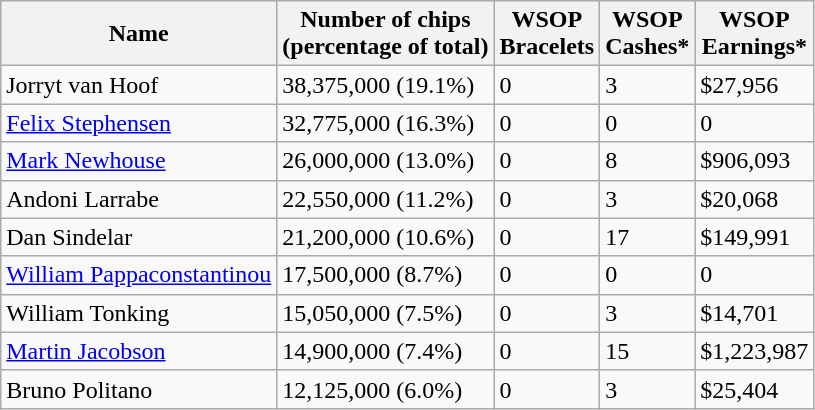<table class="wikitable sortable">
<tr>
<th>Name</th>
<th>Number of chips<br>(percentage of total)</th>
<th>WSOP<br>Bracelets</th>
<th>WSOP<br>Cashes*</th>
<th>WSOP<br>Earnings*</th>
</tr>
<tr>
<td> Jorryt van Hoof</td>
<td>38,375,000 (19.1%)</td>
<td>0</td>
<td>3</td>
<td>$27,956</td>
</tr>
<tr>
<td> <a href='#'>Felix Stephensen</a></td>
<td>32,775,000 (16.3%)</td>
<td>0</td>
<td>0</td>
<td>0</td>
</tr>
<tr>
<td> <a href='#'>Mark Newhouse</a></td>
<td>26,000,000 (13.0%)</td>
<td>0</td>
<td>8</td>
<td>$906,093</td>
</tr>
<tr>
<td> Andoni Larrabe</td>
<td>22,550,000 (11.2%)</td>
<td>0</td>
<td>3</td>
<td>$20,068</td>
</tr>
<tr>
<td> Dan Sindelar</td>
<td>21,200,000 (10.6%)</td>
<td>0</td>
<td>17</td>
<td>$149,991</td>
</tr>
<tr>
<td> <a href='#'>William Pappaconstantinou</a></td>
<td>17,500,000 (8.7%)</td>
<td>0</td>
<td>0</td>
<td>0</td>
</tr>
<tr>
<td> William Tonking</td>
<td>15,050,000 (7.5%)</td>
<td>0</td>
<td>3</td>
<td>$14,701</td>
</tr>
<tr>
<td> <a href='#'>Martin Jacobson</a></td>
<td>14,900,000 (7.4%)</td>
<td>0</td>
<td>15</td>
<td>$1,223,987</td>
</tr>
<tr>
<td> Bruno Politano</td>
<td>12,125,000 (6.0%)</td>
<td>0</td>
<td>3</td>
<td>$25,404</td>
</tr>
</table>
